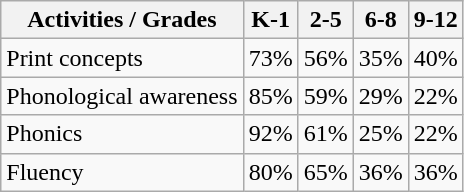<table class="wikitable sortable">
<tr>
<th class="unsortable">Activities / Grades</th>
<th class="unsortable">K-1</th>
<th class="unsortable">2-5</th>
<th class="unsortable">6-8</th>
<th class="unsortable">9-12</th>
</tr>
<tr>
<td>Print concepts</td>
<td>73%</td>
<td>56%</td>
<td>35%</td>
<td>40%</td>
</tr>
<tr>
<td>Phonological awareness</td>
<td>85%</td>
<td>59%</td>
<td>29%</td>
<td>22%</td>
</tr>
<tr>
<td>Phonics</td>
<td>92%</td>
<td>61%</td>
<td>25%</td>
<td>22%</td>
</tr>
<tr>
<td>Fluency</td>
<td>80%</td>
<td>65%</td>
<td>36%</td>
<td>36%</td>
</tr>
</table>
